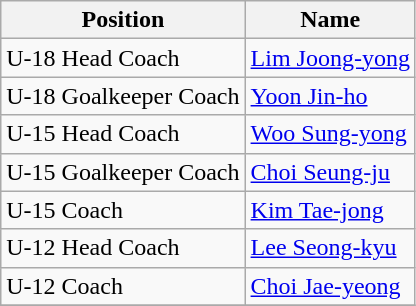<table class="wikitable">
<tr>
<th>Position</th>
<th>Name</th>
</tr>
<tr>
<td>U-18 Head Coach</td>
<td> <a href='#'>Lim Joong-yong</a></td>
</tr>
<tr>
<td>U-18 Goalkeeper Coach</td>
<td> <a href='#'>Yoon Jin-ho</a></td>
</tr>
<tr>
<td>U-15 Head Coach</td>
<td> <a href='#'>Woo Sung-yong</a></td>
</tr>
<tr>
<td>U-15 Goalkeeper Coach</td>
<td> <a href='#'>Choi Seung-ju</a></td>
</tr>
<tr>
<td>U-15 Coach</td>
<td> <a href='#'>Kim Tae-jong</a></td>
</tr>
<tr>
<td>U-12 Head Coach</td>
<td> <a href='#'>Lee Seong-kyu</a></td>
</tr>
<tr>
<td>U-12 Coach</td>
<td> <a href='#'>Choi Jae-yeong</a></td>
</tr>
<tr>
</tr>
</table>
